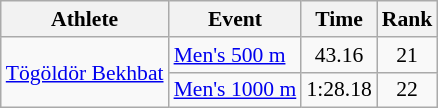<table class="wikitable" style="font-size:90%">
<tr>
<th>Athlete</th>
<th>Event</th>
<th>Time</th>
<th>Rank</th>
</tr>
<tr align=center>
<td align=left rowspan=2><a href='#'>Tögöldör Bekhbat</a></td>
<td align=left><a href='#'>Men's 500 m</a></td>
<td>43.16</td>
<td>21</td>
</tr>
<tr align=center>
<td align=left><a href='#'>Men's 1000 m</a></td>
<td>1:28.18</td>
<td>22</td>
</tr>
</table>
